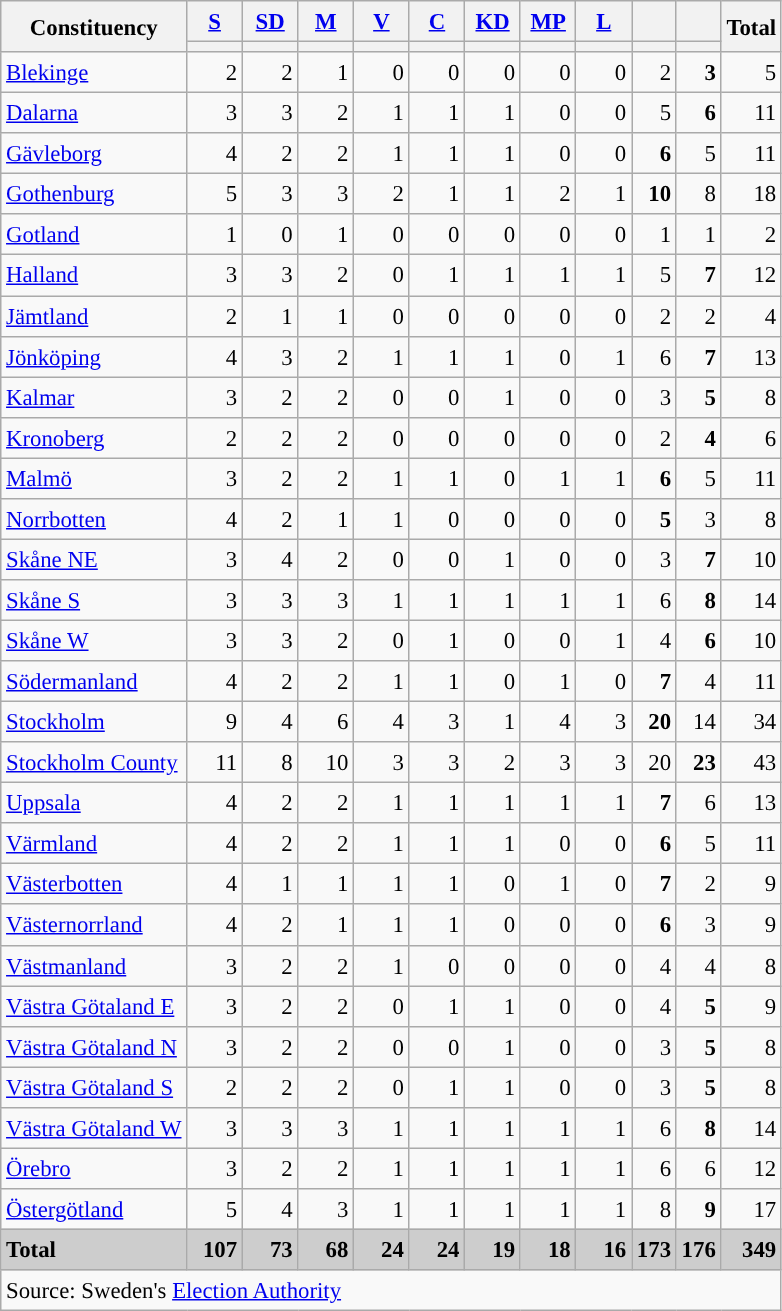<table class="wikitable sortable" style="text-align:right; font-size:95%; line-height:20px;">
<tr>
<th rowspan="2">Constituency</th>
<th width="30px" class="unsortable"><a href='#'>S</a></th>
<th width="30px" class="unsortable"><a href='#'>SD</a></th>
<th width="30px" class="unsortable"><a href='#'>M</a></th>
<th width="30px" class="unsortable"><a href='#'>V</a></th>
<th width="30px" class="unsortable"><a href='#'>C</a></th>
<th width="30px" class="unsortable"><a href='#'>KD</a></th>
<th width="30px" class="unsortable"><a href='#'>MP</a></th>
<th width="30px" class="unsortable"><a href='#'>L</a></th>
<th></th>
<th></th>
<th rowspan="2">Total</th>
</tr>
<tr>
<th style="background:"></th>
<th style="background:"></th>
<th style="background:"></th>
<th style="background:"></th>
<th style="background:"></th>
<th style="background:"></th>
<th style="background:"></th>
<th style="background:"></th>
<th style="background:"></th>
<th style="background:"></th>
</tr>
<tr>
<td align="left"><a href='#'>Blekinge</a></td>
<td>2</td>
<td>2</td>
<td>1</td>
<td>0</td>
<td>0</td>
<td>0</td>
<td>0</td>
<td>0</td>
<td>2</td>
<td><strong>3</strong></td>
<td>5</td>
</tr>
<tr>
<td align="left"><a href='#'>Dalarna</a></td>
<td>3</td>
<td>3</td>
<td>2</td>
<td>1</td>
<td>1</td>
<td>1</td>
<td>0</td>
<td>0</td>
<td>5</td>
<td><strong>6</strong></td>
<td>11</td>
</tr>
<tr>
<td align="left"><a href='#'>Gävleborg</a></td>
<td>4</td>
<td>2</td>
<td>2</td>
<td>1</td>
<td>1</td>
<td>1</td>
<td>0</td>
<td>0</td>
<td><strong>6</strong></td>
<td>5</td>
<td>11</td>
</tr>
<tr>
<td align="left"><a href='#'>Gothenburg</a></td>
<td>5</td>
<td>3</td>
<td>3</td>
<td>2</td>
<td>1</td>
<td>1</td>
<td>2</td>
<td>1</td>
<td><strong>10</strong></td>
<td>8</td>
<td>18</td>
</tr>
<tr>
<td align="left"><a href='#'>Gotland</a></td>
<td>1</td>
<td>0</td>
<td>1</td>
<td>0</td>
<td>0</td>
<td>0</td>
<td>0</td>
<td>0</td>
<td>1</td>
<td>1</td>
<td>2</td>
</tr>
<tr>
<td align="left"><a href='#'>Halland</a></td>
<td>3</td>
<td>3</td>
<td>2</td>
<td>0</td>
<td>1</td>
<td>1</td>
<td>1</td>
<td>1</td>
<td>5</td>
<td><strong>7</strong></td>
<td>12</td>
</tr>
<tr>
<td align="left"><a href='#'>Jämtland</a></td>
<td>2</td>
<td>1</td>
<td>1</td>
<td>0</td>
<td>0</td>
<td>0</td>
<td>0</td>
<td>0</td>
<td>2</td>
<td>2</td>
<td>4</td>
</tr>
<tr>
<td align="left"><a href='#'>Jönköping</a></td>
<td>4</td>
<td>3</td>
<td>2</td>
<td>1</td>
<td>1</td>
<td>1</td>
<td>0</td>
<td>1</td>
<td>6</td>
<td><strong>7</strong></td>
<td>13</td>
</tr>
<tr>
<td align="left"><a href='#'>Kalmar</a></td>
<td>3</td>
<td>2</td>
<td>2</td>
<td>0</td>
<td>0</td>
<td>1</td>
<td>0</td>
<td>0</td>
<td>3</td>
<td><strong>5</strong></td>
<td>8</td>
</tr>
<tr>
<td align="left"><a href='#'>Kronoberg</a></td>
<td>2</td>
<td>2</td>
<td>2</td>
<td>0</td>
<td>0</td>
<td>0</td>
<td>0</td>
<td>0</td>
<td>2</td>
<td><strong>4</strong></td>
<td>6</td>
</tr>
<tr>
<td align="left"><a href='#'>Malmö</a></td>
<td>3</td>
<td>2</td>
<td>2</td>
<td>1</td>
<td>1</td>
<td>0</td>
<td>1</td>
<td>1</td>
<td><strong>6</strong></td>
<td>5</td>
<td>11</td>
</tr>
<tr>
<td align="left"><a href='#'>Norrbotten</a></td>
<td>4</td>
<td>2</td>
<td>1</td>
<td>1</td>
<td>0</td>
<td>0</td>
<td>0</td>
<td>0</td>
<td><strong>5</strong></td>
<td>3</td>
<td>8</td>
</tr>
<tr>
<td align="left"><a href='#'>Skåne NE</a></td>
<td>3</td>
<td>4</td>
<td>2</td>
<td>0</td>
<td>0</td>
<td>1</td>
<td>0</td>
<td>0</td>
<td>3</td>
<td><strong>7</strong></td>
<td>10</td>
</tr>
<tr>
<td align="left"><a href='#'>Skåne S</a></td>
<td>3</td>
<td>3</td>
<td>3</td>
<td>1</td>
<td>1</td>
<td>1</td>
<td>1</td>
<td>1</td>
<td>6</td>
<td><strong>8</strong></td>
<td>14</td>
</tr>
<tr>
<td align="left"><a href='#'>Skåne W</a></td>
<td>3</td>
<td>3</td>
<td>2</td>
<td>0</td>
<td>1</td>
<td>0</td>
<td>0</td>
<td>1</td>
<td>4</td>
<td><strong>6</strong></td>
<td>10</td>
</tr>
<tr>
<td align="left"><a href='#'>Södermanland</a></td>
<td>4</td>
<td>2</td>
<td>2</td>
<td>1</td>
<td>1</td>
<td>0</td>
<td>1</td>
<td>0</td>
<td><strong>7</strong></td>
<td>4</td>
<td>11</td>
</tr>
<tr>
<td align="left"><a href='#'>Stockholm</a></td>
<td>9</td>
<td>4</td>
<td>6</td>
<td>4</td>
<td>3</td>
<td>1</td>
<td>4</td>
<td>3</td>
<td><strong>20</strong></td>
<td>14</td>
<td>34</td>
</tr>
<tr>
<td align="left"><a href='#'>Stockholm County</a></td>
<td>11</td>
<td>8</td>
<td>10</td>
<td>3</td>
<td>3</td>
<td>2</td>
<td>3</td>
<td>3</td>
<td>20</td>
<td><strong>23</strong></td>
<td>43</td>
</tr>
<tr>
<td align="left"><a href='#'>Uppsala</a></td>
<td>4</td>
<td>2</td>
<td>2</td>
<td>1</td>
<td>1</td>
<td>1</td>
<td>1</td>
<td>1</td>
<td><strong>7</strong></td>
<td>6</td>
<td>13</td>
</tr>
<tr>
<td align="left"><a href='#'>Värmland</a></td>
<td>4</td>
<td>2</td>
<td>2</td>
<td>1</td>
<td>1</td>
<td>1</td>
<td>0</td>
<td>0</td>
<td><strong>6</strong></td>
<td>5</td>
<td>11</td>
</tr>
<tr>
<td align="left"><a href='#'>Västerbotten</a></td>
<td>4</td>
<td>1</td>
<td>1</td>
<td>1</td>
<td>1</td>
<td>0</td>
<td>1</td>
<td>0</td>
<td><strong>7</strong></td>
<td>2</td>
<td>9</td>
</tr>
<tr>
<td align="left"><a href='#'>Västernorrland</a></td>
<td>4</td>
<td>2</td>
<td>1</td>
<td>1</td>
<td>1</td>
<td>0</td>
<td>0</td>
<td>0</td>
<td><strong>6</strong></td>
<td>3</td>
<td>9</td>
</tr>
<tr>
<td align="left"><a href='#'>Västmanland</a></td>
<td>3</td>
<td>2</td>
<td>2</td>
<td>1</td>
<td>0</td>
<td>0</td>
<td>0</td>
<td>0</td>
<td>4</td>
<td>4</td>
<td>8</td>
</tr>
<tr>
<td align="left"><a href='#'>Västra Götaland E</a></td>
<td>3</td>
<td>2</td>
<td>2</td>
<td>0</td>
<td>1</td>
<td>1</td>
<td>0</td>
<td>0</td>
<td>4</td>
<td><strong>5</strong></td>
<td>9</td>
</tr>
<tr>
<td align="left"><a href='#'>Västra Götaland N</a></td>
<td>3</td>
<td>2</td>
<td>2</td>
<td>0</td>
<td>0</td>
<td>1</td>
<td>0</td>
<td>0</td>
<td>3</td>
<td><strong>5</strong></td>
<td>8</td>
</tr>
<tr>
<td align="left"><a href='#'>Västra Götaland S</a></td>
<td>2</td>
<td>2</td>
<td>2</td>
<td>0</td>
<td>1</td>
<td>1</td>
<td>0</td>
<td>0</td>
<td>3</td>
<td><strong>5</strong></td>
<td>8</td>
</tr>
<tr>
<td align="left"><a href='#'>Västra Götaland W</a></td>
<td>3</td>
<td>3</td>
<td>3</td>
<td>1</td>
<td>1</td>
<td>1</td>
<td>1</td>
<td>1</td>
<td>6</td>
<td><strong>8</strong></td>
<td>14</td>
</tr>
<tr>
<td align="left"><a href='#'>Örebro</a></td>
<td>3</td>
<td>2</td>
<td>2</td>
<td>1</td>
<td>1</td>
<td>1</td>
<td>1</td>
<td>1</td>
<td>6</td>
<td>6</td>
<td>12</td>
</tr>
<tr>
<td align="left"><a href='#'>Östergötland</a></td>
<td>5</td>
<td>4</td>
<td>3</td>
<td>1</td>
<td>1</td>
<td>1</td>
<td>1</td>
<td>1</td>
<td>8</td>
<td><strong>9</strong></td>
<td>17</td>
</tr>
<tr style="background:#CDCDCD;">
<td align="left"><strong>Total</strong></td>
<td><strong>107</strong></td>
<td><strong>73</strong></td>
<td><strong>68</strong></td>
<td><strong>24</strong></td>
<td><strong>24</strong></td>
<td><strong>19</strong></td>
<td><strong>18</strong></td>
<td><strong>16</strong></td>
<td><strong>173</strong></td>
<td><strong>176</strong></td>
<td><strong>349</strong></td>
</tr>
<tr>
<td colspan="12" align="left">Source: Sweden's <a href='#'>Election Authority</a></td>
</tr>
</table>
